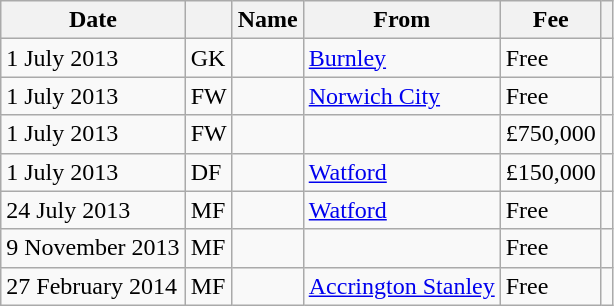<table class="wikitable">
<tr>
<th scope=col>Date</th>
<th scope=col></th>
<th scope=col>Name</th>
<th scope=col>From</th>
<th scope=col>Fee</th>
<th scope=col></th>
</tr>
<tr>
<td>1 July 2013</td>
<td>GK</td>
<td></td>
<td><a href='#'>Burnley</a></td>
<td>Free</td>
<td></td>
</tr>
<tr>
<td>1 July 2013</td>
<td>FW</td>
<td></td>
<td><a href='#'>Norwich City</a></td>
<td>Free</td>
<td></td>
</tr>
<tr>
<td>1 July 2013</td>
<td>FW</td>
<td></td>
<td></td>
<td>£750,000</td>
<td></td>
</tr>
<tr>
<td>1 July 2013</td>
<td>DF</td>
<td></td>
<td><a href='#'>Watford</a></td>
<td>£150,000</td>
<td></td>
</tr>
<tr>
<td>24 July 2013</td>
<td>MF</td>
<td></td>
<td><a href='#'>Watford</a></td>
<td>Free</td>
<td></td>
</tr>
<tr>
<td>9 November 2013</td>
<td>MF</td>
<td></td>
<td></td>
<td>Free</td>
<td></td>
</tr>
<tr>
<td>27 February 2014</td>
<td>MF</td>
<td></td>
<td><a href='#'>Accrington Stanley</a></td>
<td>Free</td>
<td></td>
</tr>
</table>
